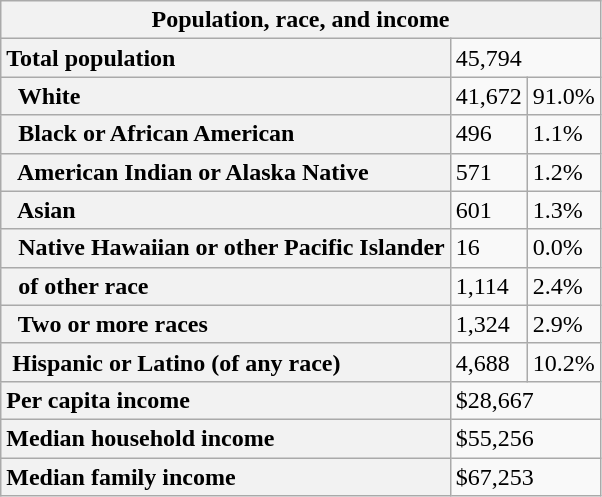<table class="wikitable collapsible">
<tr>
<th colspan="6">Population, race, and income</th>
</tr>
<tr>
<th scope="row" style="text-align: left;">Total population</th>
<td colspan="2">45,794</td>
</tr>
<tr>
<th scope="row" style="text-align: left;">  White</th>
<td>41,672</td>
<td>91.0%</td>
</tr>
<tr>
<th scope="row" style="text-align: left;">  Black or African American</th>
<td>496</td>
<td>1.1%</td>
</tr>
<tr>
<th scope="row" style="text-align: left;">  American Indian or Alaska Native</th>
<td>571</td>
<td>1.2%</td>
</tr>
<tr>
<th scope="row" style="text-align: left;">  Asian</th>
<td>601</td>
<td>1.3%</td>
</tr>
<tr>
<th scope="row" style="text-align: left;">  Native Hawaiian or other Pacific Islander</th>
<td>16</td>
<td>0.0%</td>
</tr>
<tr>
<th scope="row" style="text-align: left;">  of other race</th>
<td>1,114</td>
<td>2.4%</td>
</tr>
<tr>
<th scope="row" style="text-align: left;">  Two or more races</th>
<td>1,324</td>
<td>2.9%</td>
</tr>
<tr>
<th scope="row" style="text-align: left;"> Hispanic or Latino (of any race)</th>
<td>4,688</td>
<td>10.2%</td>
</tr>
<tr>
<th scope="row" style="text-align: left;">Per capita income</th>
<td colspan="2">$28,667</td>
</tr>
<tr>
<th scope="row" style="text-align: left;">Median household income</th>
<td colspan="2">$55,256</td>
</tr>
<tr>
<th scope="row" style="text-align: left;">Median family income</th>
<td colspan="2">$67,253</td>
</tr>
</table>
